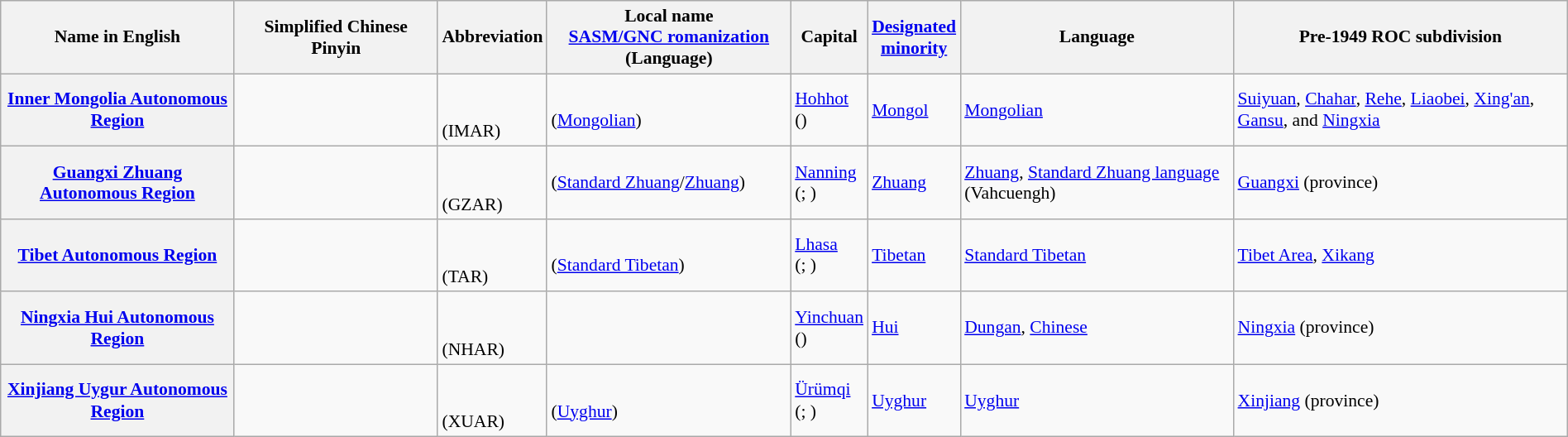<table class="wikitable" style="margin:auto; font-size:90%; line-height:1.2em;">
<tr>
<th>Name in English</th>
<th width="13%">Simplified Chinese<br>Pinyin</th>
<th>Abbreviation</th>
<th>Local name<br><a href='#'>SASM/GNC romanization</a> (Language)</th>
<th>Capital</th>
<th><a href='#'>Designated<br>minority</a></th>
<th>Language</th>
<th>Pre-1949 ROC subdivision</th>
</tr>
<tr>
<th style="background:#f2f2f2;"><a href='#'>Inner Mongolia Autonomous Region</a></th>
<td style="white-space:nowrap;"><br></td>
<td><br><br>(IMAR)</td>
<td> <br> (<a href='#'>Mongolian</a>)</td>
<td><a href='#'>Hohhot</a><br>()<br></td>
<td><a href='#'>Mongol</a></td>
<td><a href='#'>Mongolian</a></td>
<td><a href='#'>Suiyuan</a>, <a href='#'>Chahar</a>, <a href='#'>Rehe</a>, <a href='#'>Liaobei</a>, <a href='#'>Xing'an</a>, <a href='#'>Gansu</a>, and <a href='#'>Ningxia</a></td>
</tr>
<tr>
<th style="background:#f2f2f2;"><a href='#'>Guangxi Zhuang Autonomous Region</a></th>
<td style="white-space:nowrap;"><br></td>
<td><br><br>(GZAR)</td>
<td> (<a href='#'>Standard Zhuang</a>/<a href='#'>Zhuang</a>)</td>
<td><a href='#'>Nanning</a><br>(; )</td>
<td><a href='#'>Zhuang</a></td>
<td><a href='#'>Zhuang</a>, <a href='#'>Standard Zhuang language</a> (Vahcuengh)</td>
<td><a href='#'>Guangxi</a> (province)</td>
</tr>
<tr>
<th style="background:#f2f2f2;"><a href='#'>Tibet Autonomous Region</a></th>
<td style="white-space:nowrap;"><br></td>
<td><br><br>(TAR)</td>
<td><br> (<a href='#'>Standard Tibetan</a>)</td>
<td><a href='#'>Lhasa</a><br>(; )</td>
<td><a href='#'>Tibetan</a></td>
<td><a href='#'>Standard Tibetan</a></td>
<td><a href='#'>Tibet Area</a>, <a href='#'>Xikang</a></td>
</tr>
<tr>
<th style="background:#f2f2f2;"><a href='#'>Ningxia Hui Autonomous Region</a></th>
<td style="white-space:nowrap;"><br></td>
<td><br><br>(NHAR)</td>
<td></td>
<td><a href='#'>Yinchuan</a><br>()</td>
<td><a href='#'>Hui</a></td>
<td><a href='#'>Dungan</a>, <a href='#'>Chinese</a></td>
<td><a href='#'>Ningxia</a> (province)</td>
</tr>
<tr>
<th style="background:#f2f2f2;"><a href='#'>Xinjiang Uygur Autonomous Region</a></th>
<td style="white-space:nowrap;"><br></td>
<td><br><br>(XUAR)</td>
<td><br> (<a href='#'>Uyghur</a>)</td>
<td><a href='#'>Ürümqi</a><br>(; )</td>
<td><a href='#'>Uyghur</a></td>
<td><a href='#'>Uyghur</a></td>
<td><a href='#'>Xinjiang</a> (province)</td>
</tr>
</table>
